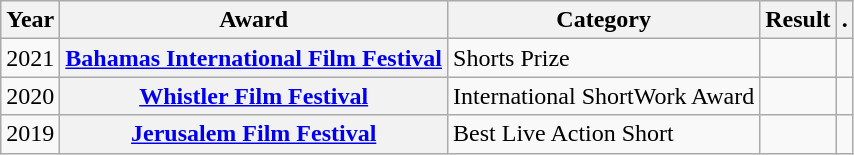<table class="wikitable plainrowheaders sortable">
<tr>
<th scope="col">Year</th>
<th scope="col">Award</th>
<th scope="col">Category</th>
<th scope="col">Result</th>
<th scope="col" class="unsortable">.</th>
</tr>
<tr>
<td>2021</td>
<th scope="row"><a href='#'>Bahamas International Film Festival</a></th>
<td>Shorts Prize</td>
<td></td>
<td style="text-align:center;"></td>
</tr>
<tr>
<td>2020</td>
<th scope="row"><a href='#'>Whistler Film Festival</a></th>
<td>International ShortWork Award</td>
<td></td>
<td style="text-align:center;"></td>
</tr>
<tr>
<td>2019</td>
<th scope="row"><a href='#'>Jerusalem Film Festival</a></th>
<td>Best Live Action Short</td>
<td></td>
<td style="text-align:center;"></td>
</tr>
</table>
